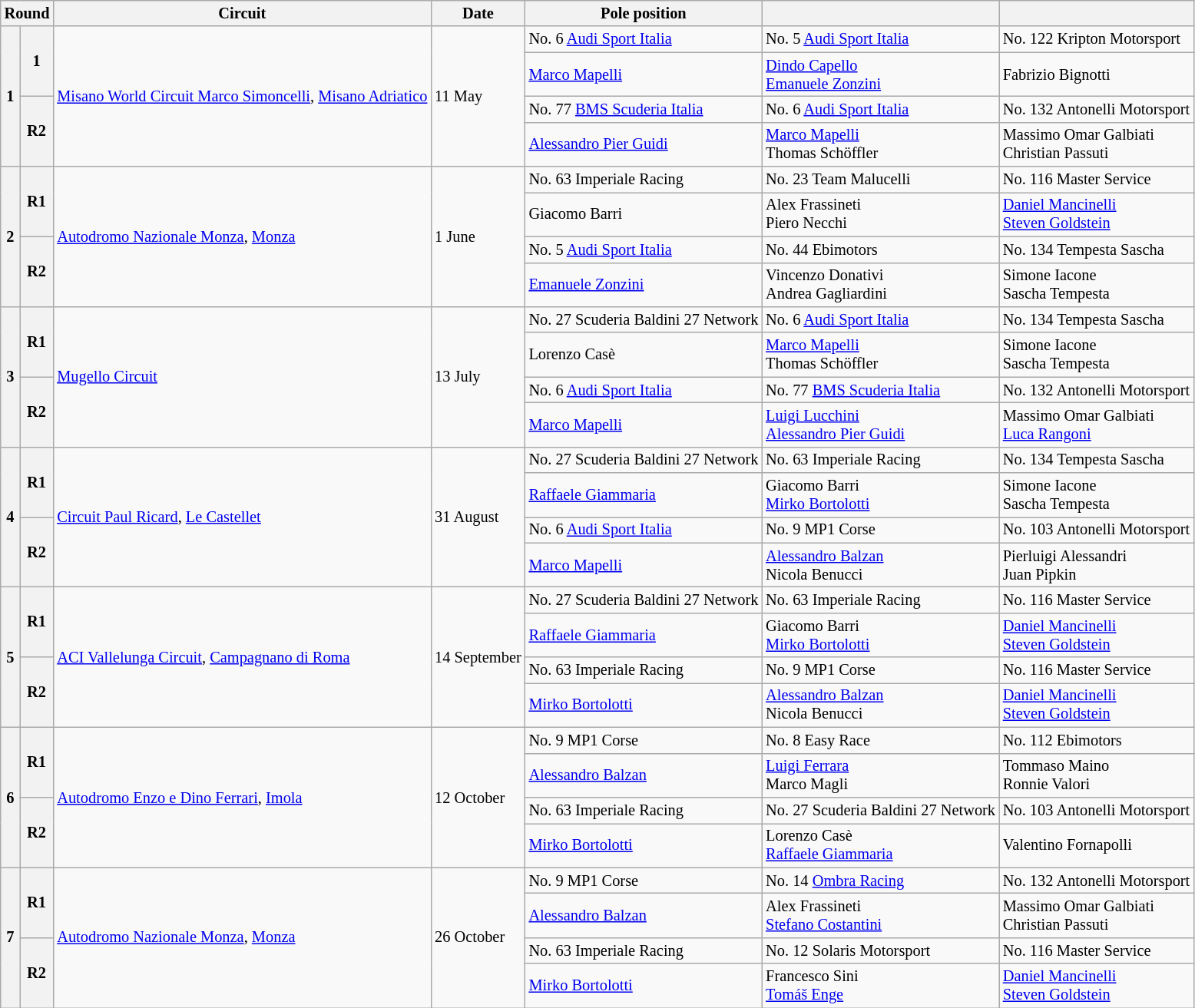<table class="wikitable" style="font-size: 85%;">
<tr>
<th colspan=2>Round</th>
<th>Circuit</th>
<th>Date</th>
<th>Pole position</th>
<th></th>
<th></th>
</tr>
<tr>
<th rowspan=4>1</th>
<th rowspan=2>1</th>
<td rowspan=4> <a href='#'>Misano World Circuit Marco Simoncelli</a>, <a href='#'>Misano Adriatico</a></td>
<td rowspan=4>11 May</td>
<td> No. 6 <a href='#'>Audi Sport Italia</a></td>
<td> No. 5 <a href='#'>Audi Sport Italia</a></td>
<td> No. 122 Kripton Motorsport</td>
</tr>
<tr>
<td> <a href='#'>Marco Mapelli</a></td>
<td> <a href='#'>Dindo Capello</a><br> <a href='#'>Emanuele Zonzini</a></td>
<td> Fabrizio Bignotti</td>
</tr>
<tr>
<th rowspan=2>R2</th>
<td> No. 77 <a href='#'>BMS Scuderia Italia</a></td>
<td> No. 6 <a href='#'>Audi Sport Italia</a></td>
<td> No. 132 Antonelli Motorsport</td>
</tr>
<tr>
<td> <a href='#'>Alessandro Pier Guidi</a></td>
<td> <a href='#'>Marco Mapelli</a><br> Thomas Schöffler</td>
<td> Massimo Omar Galbiati<br> Christian Passuti</td>
</tr>
<tr>
<th rowspan=4>2</th>
<th rowspan=2>R1</th>
<td rowspan=4> <a href='#'>Autodromo Nazionale Monza</a>, <a href='#'>Monza</a></td>
<td rowspan=4>1 June</td>
<td> No. 63 Imperiale Racing</td>
<td> No. 23 Team Malucelli</td>
<td> No. 116 Master Service</td>
</tr>
<tr>
<td> Giacomo Barri</td>
<td> Alex Frassineti<br> Piero Necchi</td>
<td> <a href='#'>Daniel Mancinelli</a><br> <a href='#'>Steven Goldstein</a></td>
</tr>
<tr>
<th rowspan=2>R2</th>
<td> No. 5 <a href='#'>Audi Sport Italia</a></td>
<td> No. 44 Ebimotors</td>
<td> No. 134 Tempesta Sascha</td>
</tr>
<tr>
<td> <a href='#'>Emanuele Zonzini</a></td>
<td> Vincenzo Donativi<br> Andrea Gagliardini</td>
<td> Simone Iacone<br> Sascha Tempesta</td>
</tr>
<tr>
<th rowspan=4>3</th>
<th rowspan=2>R1</th>
<td rowspan=4> <a href='#'>Mugello Circuit</a></td>
<td rowspan=4>13 July</td>
<td> No. 27 Scuderia Baldini 27 Network</td>
<td> No. 6 <a href='#'>Audi Sport Italia</a></td>
<td> No. 134 Tempesta Sascha</td>
</tr>
<tr>
<td> Lorenzo Casè</td>
<td> <a href='#'>Marco Mapelli</a><br> Thomas Schöffler</td>
<td> Simone Iacone<br> Sascha Tempesta</td>
</tr>
<tr>
<th rowspan=2>R2</th>
<td> No. 6 <a href='#'>Audi Sport Italia</a></td>
<td> No. 77 <a href='#'>BMS Scuderia Italia</a></td>
<td> No. 132 Antonelli Motorsport</td>
</tr>
<tr>
<td> <a href='#'>Marco Mapelli</a></td>
<td> <a href='#'>Luigi Lucchini</a><br> <a href='#'>Alessandro Pier Guidi</a></td>
<td> Massimo Omar Galbiati<br> <a href='#'>Luca Rangoni</a></td>
</tr>
<tr>
<th rowspan=4>4</th>
<th rowspan=2>R1</th>
<td rowspan=4> <a href='#'>Circuit Paul Ricard</a>, <a href='#'>Le Castellet</a></td>
<td rowspan=4>31 August</td>
<td> No. 27 Scuderia Baldini 27 Network</td>
<td> No. 63 Imperiale Racing</td>
<td> No. 134 Tempesta Sascha</td>
</tr>
<tr>
<td> <a href='#'>Raffaele Giammaria</a></td>
<td> Giacomo Barri<br> <a href='#'>Mirko Bortolotti</a></td>
<td> Simone Iacone<br> Sascha Tempesta</td>
</tr>
<tr>
<th rowspan=2>R2</th>
<td> No. 6 <a href='#'>Audi Sport Italia</a></td>
<td> No. 9 MP1 Corse</td>
<td> No. 103 Antonelli Motorsport</td>
</tr>
<tr>
<td> <a href='#'>Marco Mapelli</a></td>
<td> <a href='#'>Alessandro Balzan</a><br> Nicola Benucci</td>
<td> Pierluigi Alessandri<br> Juan Pipkin</td>
</tr>
<tr>
<th rowspan=4>5</th>
<th rowspan=2>R1</th>
<td rowspan=4> <a href='#'>ACI Vallelunga Circuit</a>, <a href='#'>Campagnano di Roma</a></td>
<td rowspan=4>14 September</td>
<td> No. 27 Scuderia Baldini 27 Network</td>
<td> No. 63 Imperiale Racing</td>
<td> No. 116 Master Service</td>
</tr>
<tr>
<td> <a href='#'>Raffaele Giammaria</a></td>
<td> Giacomo Barri<br> <a href='#'>Mirko Bortolotti</a></td>
<td> <a href='#'>Daniel Mancinelli</a><br> <a href='#'>Steven Goldstein</a></td>
</tr>
<tr>
<th rowspan=2>R2</th>
<td> No. 63 Imperiale Racing</td>
<td> No. 9 MP1 Corse</td>
<td> No. 116 Master Service</td>
</tr>
<tr>
<td> <a href='#'>Mirko Bortolotti</a></td>
<td> <a href='#'>Alessandro Balzan</a><br> Nicola Benucci</td>
<td> <a href='#'>Daniel Mancinelli</a><br> <a href='#'>Steven Goldstein</a></td>
</tr>
<tr>
<th rowspan=4>6</th>
<th rowspan=2>R1</th>
<td rowspan=4> <a href='#'>Autodromo Enzo e Dino Ferrari</a>, <a href='#'>Imola</a></td>
<td rowspan=4>12 October</td>
<td> No. 9 MP1 Corse</td>
<td> No. 8 Easy Race</td>
<td> No. 112 Ebimotors</td>
</tr>
<tr>
<td> <a href='#'>Alessandro Balzan</a></td>
<td> <a href='#'>Luigi Ferrara</a><br> Marco Magli</td>
<td> Tommaso Maino<br> Ronnie Valori</td>
</tr>
<tr>
<th rowspan=2>R2</th>
<td> No. 63 Imperiale Racing</td>
<td> No. 27 Scuderia Baldini 27 Network</td>
<td> No. 103 Antonelli Motorsport</td>
</tr>
<tr>
<td> <a href='#'>Mirko Bortolotti</a></td>
<td> Lorenzo Casè<br> <a href='#'>Raffaele Giammaria</a></td>
<td> Valentino Fornapolli</td>
</tr>
<tr>
<th rowspan=4>7</th>
<th rowspan=2>R1</th>
<td rowspan=4> <a href='#'>Autodromo Nazionale Monza</a>, <a href='#'>Monza</a></td>
<td rowspan=4>26 October</td>
<td> No. 9 MP1 Corse</td>
<td> No. 14 <a href='#'>Ombra Racing</a></td>
<td> No. 132 Antonelli Motorsport</td>
</tr>
<tr>
<td> <a href='#'>Alessandro Balzan</a></td>
<td> Alex Frassineti<br> <a href='#'>Stefano Costantini</a></td>
<td> Massimo Omar Galbiati<br> Christian Passuti</td>
</tr>
<tr>
<th rowspan=2>R2</th>
<td> No. 63 Imperiale Racing</td>
<td> No. 12 Solaris Motorsport</td>
<td> No. 116 Master Service</td>
</tr>
<tr>
<td> <a href='#'>Mirko Bortolotti</a></td>
<td> Francesco Sini<br> <a href='#'>Tomáš Enge</a></td>
<td> <a href='#'>Daniel Mancinelli</a><br> <a href='#'>Steven Goldstein</a></td>
</tr>
</table>
